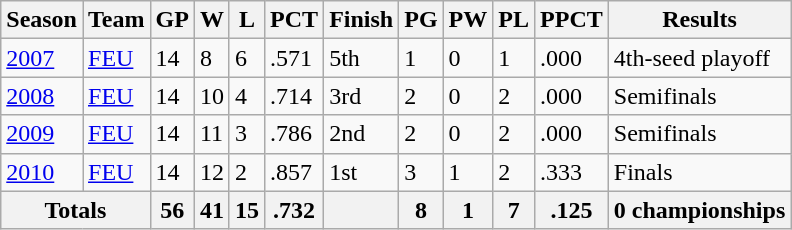<table class="wikitable">
<tr>
<th>Season</th>
<th>Team</th>
<th>GP</th>
<th>W</th>
<th>L</th>
<th>PCT</th>
<th>Finish</th>
<th>PG</th>
<th>PW</th>
<th>PL</th>
<th>PPCT</th>
<th>Results</th>
</tr>
<tr>
<td><a href='#'>2007</a></td>
<td><a href='#'>FEU</a></td>
<td>14</td>
<td>8</td>
<td>6</td>
<td>.571</td>
<td>5th</td>
<td>1</td>
<td>0</td>
<td>1</td>
<td>.000</td>
<td>4th-seed playoff</td>
</tr>
<tr>
<td><a href='#'>2008</a></td>
<td><a href='#'>FEU</a></td>
<td>14</td>
<td>10</td>
<td>4</td>
<td>.714</td>
<td>3rd</td>
<td>2</td>
<td>0</td>
<td>2</td>
<td>.000</td>
<td>Semifinals</td>
</tr>
<tr>
<td><a href='#'>2009</a></td>
<td><a href='#'>FEU</a></td>
<td>14</td>
<td>11</td>
<td>3</td>
<td>.786</td>
<td>2nd</td>
<td>2</td>
<td>0</td>
<td>2</td>
<td>.000</td>
<td>Semifinals</td>
</tr>
<tr>
<td><a href='#'>2010</a></td>
<td><a href='#'>FEU</a></td>
<td>14</td>
<td>12</td>
<td>2</td>
<td>.857</td>
<td>1st</td>
<td>3</td>
<td>1</td>
<td>2</td>
<td>.333</td>
<td>Finals</td>
</tr>
<tr>
<th colspan="2">Totals</th>
<th>56</th>
<th>41</th>
<th>15</th>
<th>.732</th>
<th></th>
<th>8</th>
<th>1</th>
<th>7</th>
<th>.125</th>
<th>0 championships</th>
</tr>
</table>
